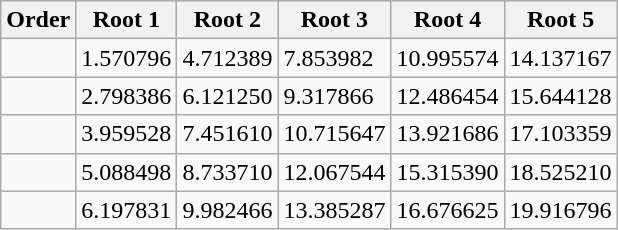<table class="wikitable sortable">
<tr>
<th>Order</th>
<th>Root 1</th>
<th>Root 2</th>
<th>Root 3</th>
<th>Root 4</th>
<th>Root 5</th>
</tr>
<tr>
<td></td>
<td>1.570796</td>
<td>4.712389</td>
<td>7.853982</td>
<td>10.995574</td>
<td>14.137167</td>
</tr>
<tr>
<td></td>
<td>2.798386</td>
<td>6.121250</td>
<td>9.317866</td>
<td>12.486454</td>
<td>15.644128</td>
</tr>
<tr>
<td></td>
<td>3.959528</td>
<td>7.451610</td>
<td>10.715647</td>
<td>13.921686</td>
<td>17.103359</td>
</tr>
<tr>
<td></td>
<td>5.088498</td>
<td>8.733710</td>
<td>12.067544</td>
<td>15.315390</td>
<td>18.525210</td>
</tr>
<tr>
<td></td>
<td>6.197831</td>
<td>9.982466</td>
<td>13.385287</td>
<td>16.676625</td>
<td>19.916796</td>
</tr>
</table>
